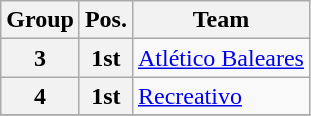<table class="wikitable">
<tr>
<th>Group</th>
<th>Pos.</th>
<th>Team</th>
</tr>
<tr>
<th>3</th>
<th>1st</th>
<td><a href='#'>Atlético Baleares</a></td>
</tr>
<tr>
<th>4</th>
<th>1st</th>
<td><a href='#'>Recreativo</a></td>
</tr>
<tr>
</tr>
</table>
